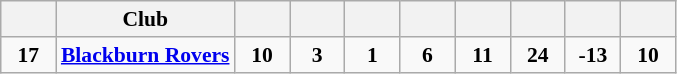<table class="wikitable" style="text-align:center;border:1px solid #AAAAAA;font-size:90%">
<tr>
<th width=30></th>
<th>Club</th>
<th width=30></th>
<th width=30></th>
<th width=30></th>
<th width=30></th>
<th width=30></th>
<th width=30></th>
<th width=30></th>
<th width=30></th>
</tr>
<tr>
<td><strong>17</strong></td>
<td align=left><strong><a href='#'>Blackburn Rovers</a></strong></td>
<td><strong>10</strong></td>
<td><strong>3</strong></td>
<td><strong>1</strong></td>
<td><strong>6</strong></td>
<td><strong>11</strong></td>
<td><strong>24</strong></td>
<td><strong>-13</strong></td>
<td><strong>10</strong></td>
</tr>
</table>
